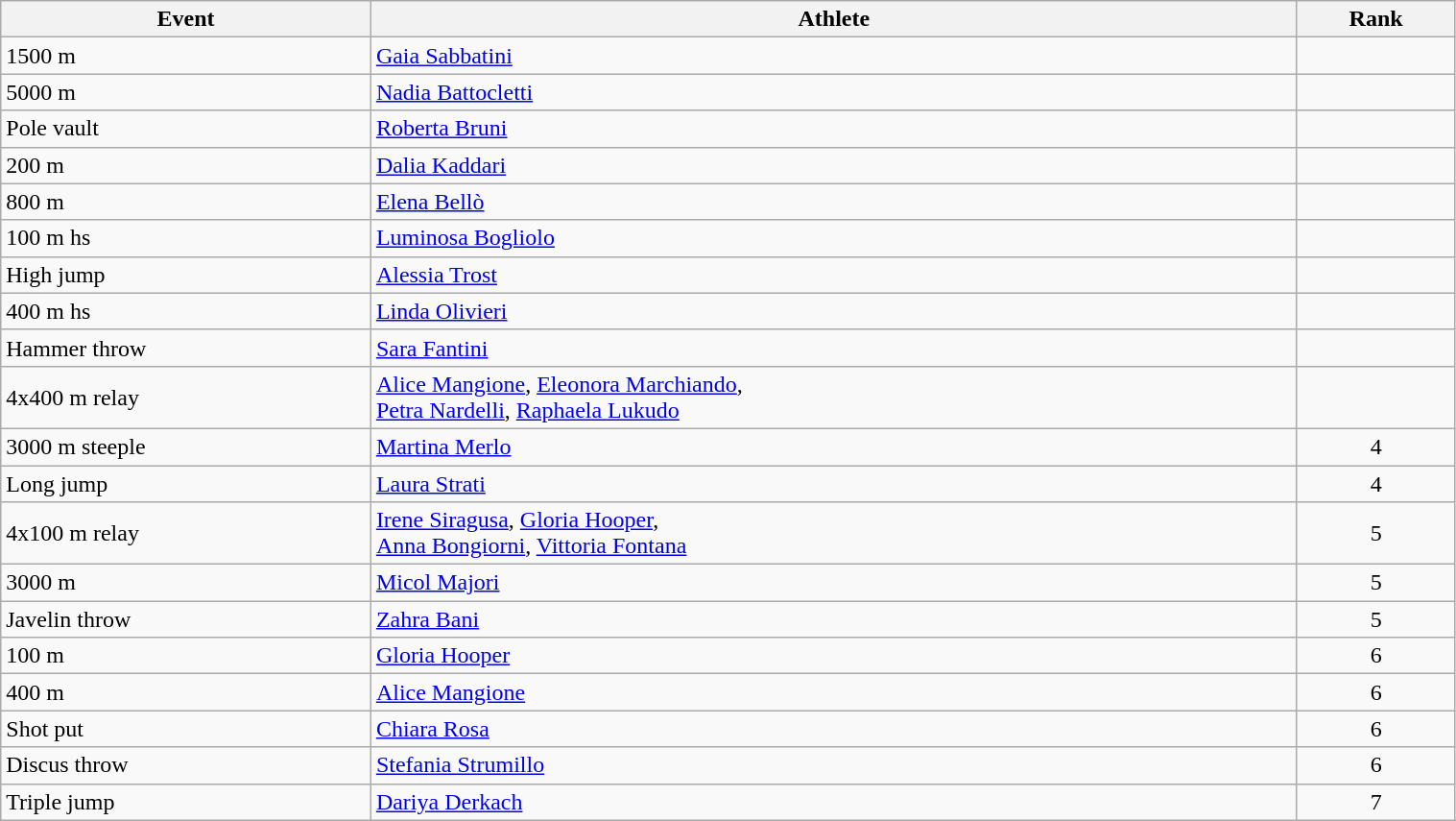<table class="wikitable" width=80% style="font-size:100%; text-align:left;">
<tr>
<th>Event</th>
<th>Athlete</th>
<th>Rank</th>
</tr>
<tr>
<td>1500 m</td>
<td><a href='#'>Gaia Sabbatini</a></td>
<td align=center></td>
</tr>
<tr>
<td>5000 m</td>
<td><a href='#'>Nadia Battocletti</a></td>
<td align=center></td>
</tr>
<tr>
<td>Pole vault</td>
<td><a href='#'>Roberta Bruni</a></td>
<td align=center></td>
</tr>
<tr>
<td>200 m</td>
<td><a href='#'>Dalia Kaddari</a></td>
<td align=center></td>
</tr>
<tr>
<td>800 m</td>
<td><a href='#'>Elena Bellò</a></td>
<td align=center></td>
</tr>
<tr>
<td>100 m hs</td>
<td><a href='#'>Luminosa Bogliolo</a></td>
<td align=center></td>
</tr>
<tr>
<td>High jump</td>
<td><a href='#'>Alessia Trost</a></td>
<td align=center></td>
</tr>
<tr>
<td>400 m hs</td>
<td><a href='#'>Linda Olivieri</a></td>
<td align=center></td>
</tr>
<tr>
<td>Hammer throw</td>
<td><a href='#'>Sara Fantini</a></td>
<td align=center></td>
</tr>
<tr>
<td>4x400 m relay</td>
<td><a href='#'>Alice Mangione</a>, <a href='#'>Eleonora Marchiando</a>,<br><a href='#'>Petra Nardelli</a>, <a href='#'>Raphaela Lukudo</a></td>
<td align=center></td>
</tr>
<tr>
<td>3000 m steeple</td>
<td><a href='#'>Martina Merlo</a></td>
<td align=center>4</td>
</tr>
<tr>
<td>Long jump</td>
<td><a href='#'>Laura Strati</a></td>
<td align=center>4</td>
</tr>
<tr>
<td>4x100 m relay</td>
<td><a href='#'>Irene Siragusa</a>, <a href='#'>Gloria Hooper</a>,<br><a href='#'>Anna Bongiorni</a>, <a href='#'>Vittoria Fontana</a></td>
<td align=center>5</td>
</tr>
<tr>
<td>3000 m</td>
<td><a href='#'>Micol Majori</a></td>
<td align=center>5</td>
</tr>
<tr>
<td>Javelin throw</td>
<td><a href='#'>Zahra Bani</a></td>
<td align=center>5</td>
</tr>
<tr>
<td>100 m</td>
<td><a href='#'>Gloria Hooper</a></td>
<td align=center>6</td>
</tr>
<tr>
<td>400 m</td>
<td><a href='#'>Alice Mangione</a></td>
<td align=center>6</td>
</tr>
<tr>
<td>Shot put</td>
<td><a href='#'>Chiara Rosa</a></td>
<td align=center>6</td>
</tr>
<tr>
<td>Discus throw</td>
<td><a href='#'>Stefania Strumillo</a></td>
<td align=center>6</td>
</tr>
<tr>
<td>Triple jump</td>
<td><a href='#'>Dariya Derkach</a></td>
<td align=center>7</td>
</tr>
</table>
